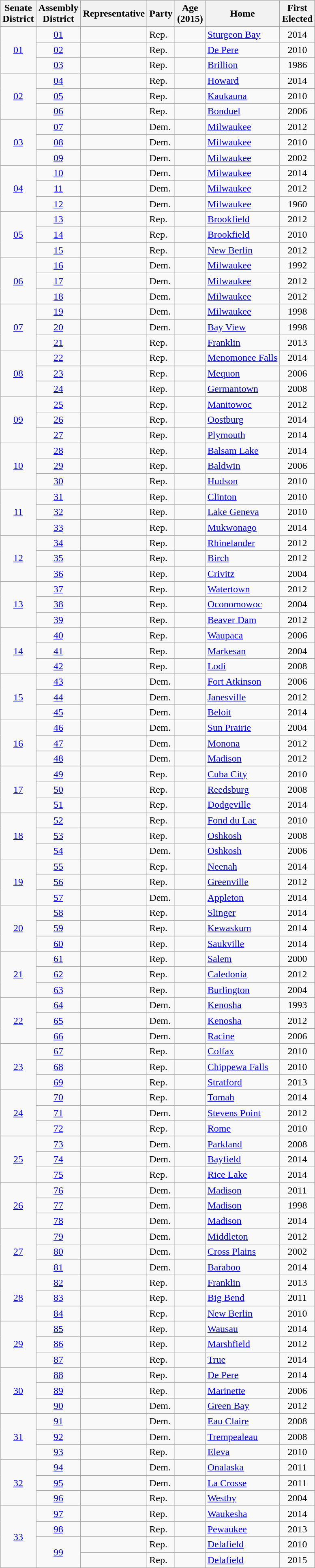<table class="wikitable sortable">
<tr>
<th>Senate<br>District</th>
<th>Assembly<br>District</th>
<th>Representative</th>
<th>Party</th>
<th>Age<br>(2015)</th>
<th>Home</th>
<th>First<br>Elected</th>
</tr>
<tr>
<td align="center" rowspan="3"><a href='#'>01</a></td>
<td align="center"><a href='#'>01</a></td>
<td></td>
<td>Rep.</td>
<td align="center"></td>
<td><a href='#'>Sturgeon Bay</a></td>
<td align="center">2014</td>
</tr>
<tr>
<td align="center"><a href='#'>02</a></td>
<td></td>
<td>Rep.</td>
<td align="center"></td>
<td><a href='#'>De Pere</a></td>
<td align="center">2010</td>
</tr>
<tr>
<td align="center"><a href='#'>03</a></td>
<td></td>
<td>Rep.</td>
<td align="center"></td>
<td><a href='#'>Brillion</a></td>
<td align="center">1986</td>
</tr>
<tr>
<td align="center" rowspan="3"><a href='#'>02</a></td>
<td align="center"><a href='#'>04</a></td>
<td></td>
<td>Rep.</td>
<td align="center"></td>
<td><a href='#'>Howard</a></td>
<td align="center">2014</td>
</tr>
<tr>
<td align="center"><a href='#'>05</a></td>
<td></td>
<td>Rep.</td>
<td align="center"></td>
<td><a href='#'>Kaukauna</a></td>
<td align="center">2010</td>
</tr>
<tr>
<td align="center"><a href='#'>06</a></td>
<td></td>
<td>Rep.</td>
<td align="center"></td>
<td><a href='#'>Bonduel</a></td>
<td align="center">2006</td>
</tr>
<tr>
<td align="center" rowspan="3"><a href='#'>03</a></td>
<td align="center"><a href='#'>07</a></td>
<td></td>
<td>Dem.</td>
<td align="center"></td>
<td><a href='#'>Milwaukee</a></td>
<td align="center">2012</td>
</tr>
<tr>
<td align="center"><a href='#'>08</a></td>
<td></td>
<td>Dem.</td>
<td align="center"></td>
<td><a href='#'>Milwaukee</a></td>
<td align="center">2010</td>
</tr>
<tr>
<td align="center"><a href='#'>09</a></td>
<td></td>
<td>Dem.</td>
<td align="center"></td>
<td><a href='#'>Milwaukee</a></td>
<td align="center">2002</td>
</tr>
<tr>
<td align="center" rowspan="3"><a href='#'>04</a></td>
<td align="center"><a href='#'>10</a></td>
<td></td>
<td>Dem.</td>
<td align="center"></td>
<td><a href='#'>Milwaukee</a></td>
<td align="center">2014</td>
</tr>
<tr>
<td align="center"><a href='#'>11</a></td>
<td></td>
<td>Dem.</td>
<td align="center"></td>
<td><a href='#'>Milwaukee</a></td>
<td align="center">2012</td>
</tr>
<tr>
<td align="center"><a href='#'>12</a></td>
<td></td>
<td>Dem.</td>
<td align="center"></td>
<td><a href='#'>Milwaukee</a></td>
<td align="center">1960</td>
</tr>
<tr>
<td align="center" rowspan="3"><a href='#'>05</a></td>
<td align="center"><a href='#'>13</a></td>
<td></td>
<td>Rep.</td>
<td align="center"></td>
<td><a href='#'>Brookfield</a></td>
<td align="center">2012</td>
</tr>
<tr>
<td align="center"><a href='#'>14</a></td>
<td></td>
<td>Rep.</td>
<td align="center"></td>
<td><a href='#'>Brookfield</a></td>
<td align="center">2010</td>
</tr>
<tr>
<td align="center"><a href='#'>15</a></td>
<td></td>
<td>Rep.</td>
<td align="center"></td>
<td><a href='#'>New Berlin</a></td>
<td align="center">2012</td>
</tr>
<tr>
<td align="center" rowspan="3"><a href='#'>06</a></td>
<td align="center"><a href='#'>16</a></td>
<td></td>
<td>Dem.</td>
<td align="center"></td>
<td><a href='#'>Milwaukee</a></td>
<td align="center">1992</td>
</tr>
<tr>
<td align="center"><a href='#'>17</a></td>
<td></td>
<td>Dem.</td>
<td align="center"></td>
<td><a href='#'>Milwaukee</a></td>
<td align="center">2012</td>
</tr>
<tr>
<td align="center"><a href='#'>18</a></td>
<td></td>
<td>Dem.</td>
<td align="center"></td>
<td><a href='#'>Milwaukee</a></td>
<td align="center">2012</td>
</tr>
<tr>
<td align="center" rowspan="3"><a href='#'>07</a></td>
<td align="center"><a href='#'>19</a></td>
<td></td>
<td>Dem.</td>
<td align="center"></td>
<td><a href='#'>Milwaukee</a></td>
<td align="center">1998</td>
</tr>
<tr>
<td align="center"><a href='#'>20</a></td>
<td></td>
<td>Dem.</td>
<td align="center"></td>
<td><a href='#'>Bay View</a></td>
<td align="center">1998</td>
</tr>
<tr>
<td align="center"><a href='#'>21</a></td>
<td></td>
<td>Rep.</td>
<td align="center"></td>
<td><a href='#'>Franklin</a></td>
<td align="center">2013</td>
</tr>
<tr>
<td align="center" rowspan="3"><a href='#'>08</a></td>
<td align="center"><a href='#'>22</a></td>
<td></td>
<td>Rep.</td>
<td align="center"></td>
<td><a href='#'>Menomonee Falls</a></td>
<td align="center">2014</td>
</tr>
<tr>
<td align="center"><a href='#'>23</a></td>
<td></td>
<td>Rep.</td>
<td align="center"></td>
<td><a href='#'>Mequon</a></td>
<td align="center">2006</td>
</tr>
<tr>
<td align="center"><a href='#'>24</a></td>
<td></td>
<td>Rep.</td>
<td align="center"></td>
<td><a href='#'>Germantown</a></td>
<td align="center">2008</td>
</tr>
<tr>
<td align="center" rowspan="3"><a href='#'>09</a></td>
<td align="center"><a href='#'>25</a></td>
<td></td>
<td>Rep.</td>
<td align="center"></td>
<td><a href='#'>Manitowoc</a></td>
<td align="center">2012</td>
</tr>
<tr>
<td align="center"><a href='#'>26</a></td>
<td></td>
<td>Rep.</td>
<td align="center"></td>
<td><a href='#'>Oostburg</a></td>
<td align="center">2014</td>
</tr>
<tr>
<td align="center"><a href='#'>27</a></td>
<td></td>
<td>Rep.</td>
<td align="center"></td>
<td><a href='#'>Plymouth</a></td>
<td align="center">2014</td>
</tr>
<tr>
<td align="center" rowspan="3"><a href='#'>10</a></td>
<td align="center"><a href='#'>28</a></td>
<td></td>
<td>Rep.</td>
<td align="center"></td>
<td><a href='#'>Balsam Lake</a></td>
<td align="center">2014</td>
</tr>
<tr>
<td align="center"><a href='#'>29</a></td>
<td></td>
<td>Rep.</td>
<td align="center"></td>
<td><a href='#'>Baldwin</a></td>
<td align="center">2006</td>
</tr>
<tr>
<td align="center"><a href='#'>30</a></td>
<td></td>
<td>Rep.</td>
<td align="center"></td>
<td><a href='#'>Hudson</a></td>
<td align="center">2010</td>
</tr>
<tr>
<td align="center" rowspan="3"><a href='#'>11</a></td>
<td align="center"><a href='#'>31</a></td>
<td></td>
<td>Rep.</td>
<td align="center"></td>
<td><a href='#'>Clinton</a></td>
<td align="center">2010</td>
</tr>
<tr>
<td align="center"><a href='#'>32</a></td>
<td></td>
<td>Rep.</td>
<td align="center"></td>
<td><a href='#'>Lake Geneva</a></td>
<td align="center">2010</td>
</tr>
<tr>
<td align="center"><a href='#'>33</a></td>
<td></td>
<td>Rep.</td>
<td align="center"></td>
<td><a href='#'>Mukwonago</a></td>
<td align="center">2014</td>
</tr>
<tr>
<td align="center" rowspan="3"><a href='#'>12</a></td>
<td align="center"><a href='#'>34</a></td>
<td></td>
<td>Rep.</td>
<td align="center"></td>
<td><a href='#'>Rhinelander</a></td>
<td align="center">2012</td>
</tr>
<tr>
<td align="center"><a href='#'>35</a></td>
<td></td>
<td>Rep.</td>
<td align="center"></td>
<td><a href='#'>Birch</a></td>
<td align="center">2012</td>
</tr>
<tr>
<td align="center"><a href='#'>36</a></td>
<td></td>
<td>Rep.</td>
<td align="center"></td>
<td><a href='#'>Crivitz</a></td>
<td align="center">2004</td>
</tr>
<tr>
<td align="center" rowspan="3"><a href='#'>13</a></td>
<td align="center"><a href='#'>37</a></td>
<td></td>
<td>Rep.</td>
<td align="center"></td>
<td><a href='#'>Watertown</a></td>
<td align="center">2012</td>
</tr>
<tr>
<td align="center"><a href='#'>38</a></td>
<td></td>
<td>Rep.</td>
<td align="center"></td>
<td><a href='#'>Oconomowoc</a></td>
<td align="center">2004</td>
</tr>
<tr>
<td align="center"><a href='#'>39</a></td>
<td></td>
<td>Rep.</td>
<td align="center"></td>
<td><a href='#'>Beaver Dam</a></td>
<td align="center">2012</td>
</tr>
<tr>
<td align="center" rowspan="3"><a href='#'>14</a></td>
<td align="center"><a href='#'>40</a></td>
<td></td>
<td>Rep.</td>
<td align="center"></td>
<td><a href='#'>Waupaca</a></td>
<td align="center">2006</td>
</tr>
<tr>
<td align="center"><a href='#'>41</a></td>
<td></td>
<td>Rep.</td>
<td align="center"></td>
<td><a href='#'>Markesan</a></td>
<td align="center">2004</td>
</tr>
<tr>
<td align="center"><a href='#'>42</a></td>
<td></td>
<td>Rep.</td>
<td align="center"></td>
<td><a href='#'>Lodi</a></td>
<td align="center">2008</td>
</tr>
<tr>
<td align="center" rowspan="3"><a href='#'>15</a></td>
<td align="center"><a href='#'>43</a></td>
<td></td>
<td>Dem.</td>
<td align="center"></td>
<td><a href='#'>Fort Atkinson</a></td>
<td align="center">2006</td>
</tr>
<tr>
<td align="center"><a href='#'>44</a></td>
<td></td>
<td>Dem.</td>
<td align="center"></td>
<td><a href='#'>Janesville</a></td>
<td align="center">2012</td>
</tr>
<tr>
<td align="center"><a href='#'>45</a></td>
<td></td>
<td>Dem.</td>
<td align="center"></td>
<td><a href='#'>Beloit</a></td>
<td align="center">2014</td>
</tr>
<tr>
<td align="center" rowspan="3"><a href='#'>16</a></td>
<td align="center"><a href='#'>46</a></td>
<td></td>
<td>Dem.</td>
<td align="center"></td>
<td><a href='#'>Sun Prairie</a></td>
<td align="center">2004</td>
</tr>
<tr>
<td align="center"><a href='#'>47</a></td>
<td></td>
<td>Dem.</td>
<td align="center"></td>
<td><a href='#'>Monona</a></td>
<td align="center">2012</td>
</tr>
<tr>
<td align="center"><a href='#'>48</a></td>
<td></td>
<td>Dem.</td>
<td align="center"></td>
<td><a href='#'>Madison</a></td>
<td align="center">2012</td>
</tr>
<tr>
<td align="center" rowspan="3"><a href='#'>17</a></td>
<td align="center"><a href='#'>49</a></td>
<td></td>
<td>Rep.</td>
<td align="center"></td>
<td><a href='#'>Cuba City</a></td>
<td align="center">2010</td>
</tr>
<tr>
<td align="center"><a href='#'>50</a></td>
<td></td>
<td>Rep.</td>
<td align="center"></td>
<td><a href='#'>Reedsburg</a></td>
<td align="center">2008</td>
</tr>
<tr>
<td align="center"><a href='#'>51</a></td>
<td></td>
<td>Rep.</td>
<td align="center"></td>
<td><a href='#'>Dodgeville</a></td>
<td align="center">2014</td>
</tr>
<tr>
<td align="center" rowspan="3"><a href='#'>18</a></td>
<td align="center"><a href='#'>52</a></td>
<td></td>
<td>Rep.</td>
<td align="center"></td>
<td><a href='#'>Fond du Lac</a></td>
<td align="center">2010</td>
</tr>
<tr>
<td align="center"><a href='#'>53</a></td>
<td></td>
<td>Rep.</td>
<td align="center"></td>
<td><a href='#'>Oshkosh</a></td>
<td align="center">2008</td>
</tr>
<tr>
<td align="center"><a href='#'>54</a></td>
<td></td>
<td>Dem.</td>
<td align="center"></td>
<td><a href='#'>Oshkosh</a></td>
<td align="center">2006</td>
</tr>
<tr>
<td align="center" rowspan="3"><a href='#'>19</a></td>
<td align="center"><a href='#'>55</a></td>
<td></td>
<td>Rep.</td>
<td align="center"></td>
<td><a href='#'>Neenah</a></td>
<td align="center">2014</td>
</tr>
<tr>
<td align="center"><a href='#'>56</a></td>
<td></td>
<td>Rep.</td>
<td align="center"></td>
<td><a href='#'>Greenville</a></td>
<td align="center">2012</td>
</tr>
<tr>
<td align="center"><a href='#'>57</a></td>
<td></td>
<td>Dem.</td>
<td align="center"></td>
<td><a href='#'>Appleton</a></td>
<td align="center">2014</td>
</tr>
<tr>
<td align="center" rowspan="3"><a href='#'>20</a></td>
<td align="center"><a href='#'>58</a></td>
<td></td>
<td>Rep.</td>
<td align="center"></td>
<td><a href='#'>Slinger</a></td>
<td align="center">2014</td>
</tr>
<tr>
<td align="center"><a href='#'>59</a></td>
<td></td>
<td>Rep.</td>
<td align="center"></td>
<td><a href='#'>Kewaskum</a></td>
<td align="center">2014</td>
</tr>
<tr>
<td align="center"><a href='#'>60</a></td>
<td></td>
<td>Rep.</td>
<td align="center"></td>
<td><a href='#'>Saukville</a></td>
<td align="center">2014</td>
</tr>
<tr>
<td align="center" rowspan="3"><a href='#'>21</a></td>
<td align="center"><a href='#'>61</a></td>
<td></td>
<td>Rep.</td>
<td align="center"></td>
<td><a href='#'>Salem</a></td>
<td align="center">2000</td>
</tr>
<tr>
<td align="center"><a href='#'>62</a></td>
<td></td>
<td>Rep.</td>
<td align="center"></td>
<td><a href='#'>Caledonia</a></td>
<td align="center">2012</td>
</tr>
<tr>
<td align="center"><a href='#'>63</a></td>
<td></td>
<td>Rep.</td>
<td align="center"></td>
<td><a href='#'>Burlington</a></td>
<td align="center">2004</td>
</tr>
<tr>
<td align="center" rowspan="3"><a href='#'>22</a></td>
<td align="center"><a href='#'>64</a></td>
<td></td>
<td>Dem.</td>
<td align="center"></td>
<td><a href='#'>Kenosha</a></td>
<td align="center">1993</td>
</tr>
<tr>
<td align="center"><a href='#'>65</a></td>
<td></td>
<td>Dem.</td>
<td align="center"></td>
<td><a href='#'>Kenosha</a></td>
<td align="center">2012</td>
</tr>
<tr>
<td align="center"><a href='#'>66</a></td>
<td></td>
<td>Dem.</td>
<td align="center"></td>
<td><a href='#'>Racine</a></td>
<td align="center">2006</td>
</tr>
<tr>
<td align="center" rowspan="3"><a href='#'>23</a></td>
<td align="center"><a href='#'>67</a></td>
<td></td>
<td>Rep.</td>
<td align="center"></td>
<td><a href='#'>Colfax</a></td>
<td align="center">2010</td>
</tr>
<tr>
<td align="center"><a href='#'>68</a></td>
<td></td>
<td>Rep.</td>
<td align="center"></td>
<td><a href='#'>Chippewa Falls</a></td>
<td align="center">2010</td>
</tr>
<tr>
<td align="center"><a href='#'>69</a></td>
<td></td>
<td>Rep.</td>
<td align="center"></td>
<td><a href='#'>Stratford</a></td>
<td align="center">2013</td>
</tr>
<tr>
<td align="center" rowspan="3"><a href='#'>24</a></td>
<td align="center"><a href='#'>70</a></td>
<td></td>
<td>Rep.</td>
<td align="center"></td>
<td><a href='#'>Tomah</a></td>
<td align="center">2014</td>
</tr>
<tr>
<td align="center"><a href='#'>71</a></td>
<td></td>
<td>Dem.</td>
<td align="center"></td>
<td><a href='#'>Stevens Point</a></td>
<td align="center">2012</td>
</tr>
<tr>
<td align="center"><a href='#'>72</a></td>
<td></td>
<td>Rep.</td>
<td align="center"></td>
<td><a href='#'>Rome</a></td>
<td align="center">2010</td>
</tr>
<tr>
<td align="center" rowspan="3"><a href='#'>25</a></td>
<td align="center"><a href='#'>73</a></td>
<td></td>
<td>Dem.</td>
<td align="center"></td>
<td><a href='#'>Parkland</a></td>
<td align="center">2008</td>
</tr>
<tr>
<td align="center"><a href='#'>74</a></td>
<td></td>
<td>Dem.</td>
<td align="center"></td>
<td><a href='#'>Bayfield</a></td>
<td align="center">2014</td>
</tr>
<tr>
<td align="center"><a href='#'>75</a></td>
<td></td>
<td>Rep.</td>
<td align="center"></td>
<td><a href='#'>Rice Lake</a></td>
<td align="center">2014</td>
</tr>
<tr>
<td align="center" rowspan="3"><a href='#'>26</a></td>
<td align="center"><a href='#'>76</a></td>
<td></td>
<td>Dem.</td>
<td align="center"></td>
<td><a href='#'>Madison</a></td>
<td align="center">2011</td>
</tr>
<tr>
<td align="center"><a href='#'>77</a></td>
<td></td>
<td>Dem.</td>
<td align="center"></td>
<td><a href='#'>Madison</a></td>
<td align="center">1998</td>
</tr>
<tr>
<td align="center"><a href='#'>78</a></td>
<td></td>
<td>Dem.</td>
<td align="center"></td>
<td><a href='#'>Madison</a></td>
<td align="center">2014</td>
</tr>
<tr>
<td align="center" rowspan="3"><a href='#'>27</a></td>
<td align="center"><a href='#'>79</a></td>
<td></td>
<td>Dem.</td>
<td align="center"></td>
<td><a href='#'>Middleton</a></td>
<td align="center">2012</td>
</tr>
<tr>
<td align="center"><a href='#'>80</a></td>
<td></td>
<td>Dem.</td>
<td align="center"></td>
<td><a href='#'>Cross Plains</a></td>
<td align="center">2002</td>
</tr>
<tr>
<td align="center"><a href='#'>81</a></td>
<td></td>
<td>Dem.</td>
<td align="center"></td>
<td><a href='#'>Baraboo</a></td>
<td align="center">2014</td>
</tr>
<tr>
<td align="center" rowspan="3"><a href='#'>28</a></td>
<td align="center"><a href='#'>82</a></td>
<td></td>
<td>Rep.</td>
<td align="center"></td>
<td><a href='#'>Franklin</a></td>
<td align="center">2013</td>
</tr>
<tr>
<td align="center"><a href='#'>83</a></td>
<td></td>
<td>Rep.</td>
<td align="center"></td>
<td><a href='#'>Big Bend</a></td>
<td align="center">2011</td>
</tr>
<tr>
<td align="center"><a href='#'>84</a></td>
<td></td>
<td>Rep.</td>
<td align="center"></td>
<td><a href='#'>New Berlin</a></td>
<td align="center">2010</td>
</tr>
<tr>
<td align="center" rowspan="3"><a href='#'>29</a></td>
<td align="center"><a href='#'>85</a></td>
<td></td>
<td>Rep.</td>
<td align="center"></td>
<td><a href='#'>Wausau</a></td>
<td align="center">2014</td>
</tr>
<tr>
<td align="center"><a href='#'>86</a></td>
<td></td>
<td>Rep.</td>
<td align="center"></td>
<td><a href='#'>Marshfield</a></td>
<td align="center">2012</td>
</tr>
<tr>
<td align="center"><a href='#'>87</a></td>
<td></td>
<td>Rep.</td>
<td align="center"></td>
<td><a href='#'>True</a></td>
<td align="center">2014</td>
</tr>
<tr>
<td align="center" rowspan="3"><a href='#'>30</a></td>
<td align="center"><a href='#'>88</a></td>
<td></td>
<td>Rep.</td>
<td align="center"></td>
<td><a href='#'>De Pere</a></td>
<td align="center">2014</td>
</tr>
<tr>
<td align="center"><a href='#'>89</a></td>
<td></td>
<td>Rep.</td>
<td align="center"></td>
<td><a href='#'>Marinette</a></td>
<td align="center">2006</td>
</tr>
<tr>
<td align="center"><a href='#'>90</a></td>
<td></td>
<td>Dem.</td>
<td align="center"></td>
<td><a href='#'>Green Bay</a></td>
<td align="center">2012</td>
</tr>
<tr>
<td align="center" rowspan="3"><a href='#'>31</a></td>
<td align="center"><a href='#'>91</a></td>
<td></td>
<td>Dem.</td>
<td align="center"></td>
<td><a href='#'>Eau Claire</a></td>
<td align="center">2008</td>
</tr>
<tr>
<td align="center"><a href='#'>92</a></td>
<td></td>
<td>Dem.</td>
<td align="center"></td>
<td><a href='#'>Trempealeau</a></td>
<td align="center">2008</td>
</tr>
<tr>
<td align="center"><a href='#'>93</a></td>
<td></td>
<td>Rep.</td>
<td align="center"></td>
<td><a href='#'>Eleva</a></td>
<td align="center">2010</td>
</tr>
<tr>
<td align="center" rowspan="3"><a href='#'>32</a></td>
<td align="center"><a href='#'>94</a></td>
<td></td>
<td>Dem.</td>
<td align="center"></td>
<td><a href='#'>Onalaska</a></td>
<td align="center">2011</td>
</tr>
<tr>
<td align="center"><a href='#'>95</a></td>
<td></td>
<td>Dem.</td>
<td align="center"></td>
<td><a href='#'>La Crosse</a></td>
<td align="center">2011</td>
</tr>
<tr>
<td align="center"><a href='#'>96</a></td>
<td></td>
<td>Rep.</td>
<td align="center"></td>
<td><a href='#'>Westby</a></td>
<td align="center">2004</td>
</tr>
<tr>
<td align="center" rowspan="4"><a href='#'>33</a></td>
<td align="center"><a href='#'>97</a></td>
<td></td>
<td>Rep.</td>
<td align="center"></td>
<td><a href='#'>Waukesha</a></td>
<td align="center">2014</td>
</tr>
<tr>
<td align="center"><a href='#'>98</a></td>
<td></td>
<td>Rep.</td>
<td align="center"></td>
<td><a href='#'>Pewaukee</a></td>
<td align="center">2013</td>
</tr>
<tr>
<td rowspan="2" align="center"><a href='#'>99</a></td>
<td> </td>
<td>Rep.</td>
<td align="center"></td>
<td><a href='#'>Delafield</a></td>
<td align="center">2010</td>
</tr>
<tr>
<td> </td>
<td>Rep.</td>
<td align="center"></td>
<td><a href='#'>Delafield</a></td>
<td align="center">2015</td>
</tr>
</table>
